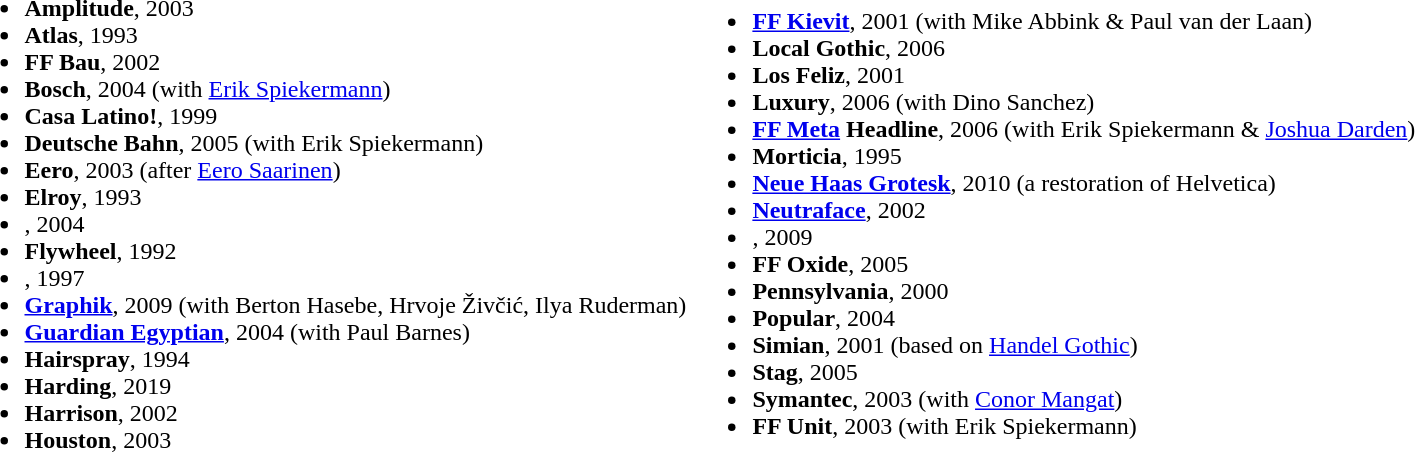<table>
<tr>
<td><br><ul><li><strong>Amplitude</strong>, 2003</li><li><strong>Atlas</strong>, 1993</li><li><strong>FF Bau</strong>, 2002</li><li><strong>Bosch</strong>, 2004 (with <a href='#'>Erik Spiekermann</a>)</li><li><strong>Casa Latino!</strong>, 1999</li><li><strong>Deutsche Bahn</strong>, 2005 (with Erik Spiekermann)</li><li><strong>Eero</strong>, 2003 (after <a href='#'>Eero Saarinen</a>)</li><li><strong>Elroy</strong>, 1993</li><li><strong></strong>, 2004</li><li><strong>Flywheel</strong>, 1992</li><li><strong></strong>, 1997</li><li><strong><a href='#'>Graphik</a></strong>, 2009 (with Berton Hasebe, Hrvoje Živčić, Ilya Ruderman)</li><li><strong><a href='#'>Guardian Egyptian</a></strong>, 2004 (with Paul Barnes)</li><li><strong>Hairspray</strong>, 1994</li><li><strong>Harding</strong>, 2019</li><li><strong>Harrison</strong>, 2002</li><li><strong>Houston</strong>, 2003</li></ul></td>
<td><br><ul><li><strong><a href='#'>FF Kievit</a></strong>, 2001 (with Mike Abbink & Paul van der Laan)</li><li><strong>Local Gothic</strong>, 2006</li><li><strong>Los Feliz</strong>, 2001</li><li><strong>Luxury</strong>, 2006 (with Dino Sanchez)</li><li><strong><a href='#'>FF Meta</a> Headline</strong>, 2006 (with Erik Spiekermann & <a href='#'>Joshua Darden</a>)</li><li><strong>Morticia</strong>, 1995</li><li><strong><a href='#'>Neue Haas Grotesk</a></strong>, 2010 (a restoration of Helvetica)</li><li><strong><a href='#'>Neutraface</a></strong>, 2002</li><li><strong></strong>, 2009</li><li><strong>FF Oxide</strong>, 2005</li><li><strong>Pennsylvania</strong>, 2000</li><li><strong>Popular</strong>, 2004</li><li><strong>Simian</strong>, 2001 (based on <a href='#'>Handel Gothic</a>)</li><li><strong>Stag</strong>, 2005</li><li><strong>Symantec</strong>, 2003 (with <a href='#'>Conor Mangat</a>)</li><li><strong>FF Unit</strong>, 2003 (with Erik Spiekermann)</li></ul></td>
<td></td>
</tr>
</table>
